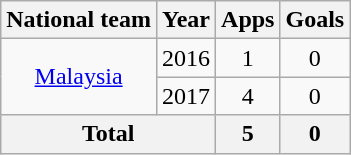<table class=wikitable style="text-align: center;">
<tr>
<th>National team</th>
<th>Year</th>
<th>Apps</th>
<th>Goals</th>
</tr>
<tr>
<td rowspan=2><a href='#'>Malaysia</a></td>
<td>2016</td>
<td>1</td>
<td>0</td>
</tr>
<tr>
<td>2017</td>
<td>4</td>
<td>0</td>
</tr>
<tr>
<th colspan=2>Total</th>
<th>5</th>
<th>0</th>
</tr>
</table>
